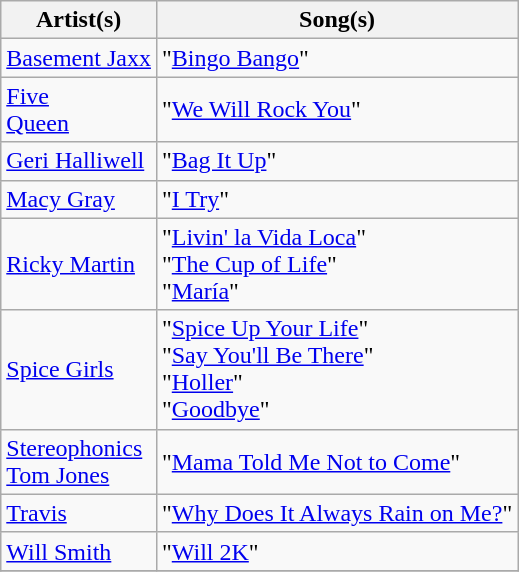<table class="wikitable">
<tr>
<th>Artist(s)</th>
<th>Song(s)</th>
</tr>
<tr>
<td><a href='#'>Basement Jaxx</a></td>
<td>"<a href='#'>Bingo Bango</a>"</td>
</tr>
<tr>
<td><a href='#'>Five</a><br><a href='#'>Queen</a></td>
<td>"<a href='#'>We Will Rock You</a>"</td>
</tr>
<tr>
<td><a href='#'>Geri Halliwell</a></td>
<td>"<a href='#'>Bag It Up</a>"</td>
</tr>
<tr>
<td><a href='#'>Macy Gray</a></td>
<td>"<a href='#'>I Try</a>"</td>
</tr>
<tr>
<td><a href='#'>Ricky Martin</a></td>
<td>"<a href='#'>Livin' la Vida Loca</a>"<br>"<a href='#'>The Cup of Life</a>"<br>"<a href='#'>María</a>"</td>
</tr>
<tr>
<td><a href='#'>Spice Girls</a></td>
<td>"<a href='#'>Spice Up Your Life</a>"<br>"<a href='#'>Say You'll Be There</a>"<br>"<a href='#'>Holler</a>"<br>"<a href='#'>Goodbye</a>"</td>
</tr>
<tr>
<td><a href='#'>Stereophonics</a><br><a href='#'>Tom Jones</a></td>
<td>"<a href='#'>Mama Told Me Not to Come</a>"</td>
</tr>
<tr>
<td><a href='#'>Travis</a></td>
<td>"<a href='#'>Why Does It Always Rain on Me?</a>"</td>
</tr>
<tr>
<td><a href='#'>Will Smith</a></td>
<td>"<a href='#'>Will 2K</a>"</td>
</tr>
<tr>
</tr>
</table>
